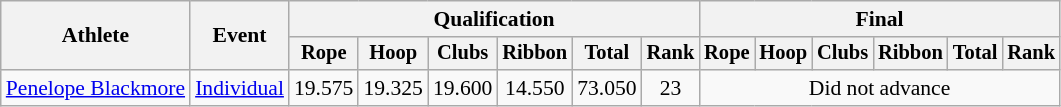<table class="wikitable" style="font-size:90%">
<tr>
<th rowspan="2">Athlete</th>
<th rowspan="2">Event</th>
<th colspan="6">Qualification</th>
<th colspan="6">Final</th>
</tr>
<tr style="font-size:95%">
<th>Rope</th>
<th>Hoop</th>
<th>Clubs</th>
<th>Ribbon</th>
<th>Total</th>
<th>Rank</th>
<th>Rope</th>
<th>Hoop</th>
<th>Clubs</th>
<th>Ribbon</th>
<th>Total</th>
<th>Rank</th>
</tr>
<tr align=center>
<td align=left><a href='#'>Penelope Blackmore</a></td>
<td align=left><a href='#'>Individual</a></td>
<td>19.575</td>
<td>19.325</td>
<td>19.600</td>
<td>14.550</td>
<td>73.050</td>
<td>23</td>
<td colspan=6>Did not advance</td>
</tr>
</table>
